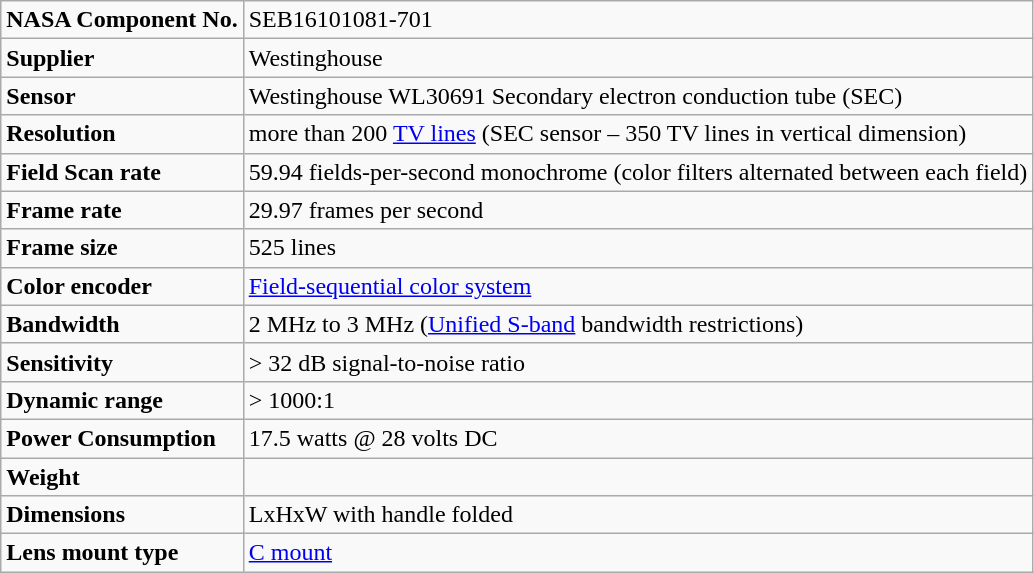<table class="wikitable" border="4">
<tr>
<td><strong>NASA Component No.</strong></td>
<td>SEB16101081-701</td>
</tr>
<tr>
<td><strong>Supplier</strong></td>
<td>Westinghouse</td>
</tr>
<tr>
<td><strong>Sensor</strong></td>
<td>Westinghouse WL30691 Secondary electron conduction tube (SEC)</td>
</tr>
<tr>
<td><strong>Resolution</strong></td>
<td>more than 200 <a href='#'>TV lines</a> (SEC sensor – 350 TV lines in vertical dimension)</td>
</tr>
<tr>
<td><strong>Field Scan rate</strong></td>
<td>59.94 fields-per-second monochrome (color filters alternated between each field)</td>
</tr>
<tr>
<td><strong>Frame rate</strong></td>
<td>29.97 frames per second </td>
</tr>
<tr>
<td><strong>Frame size</strong></td>
<td>525 lines</td>
</tr>
<tr>
<td><strong>Color encoder</strong></td>
<td><a href='#'>Field-sequential color system</a></td>
</tr>
<tr>
<td><strong>Bandwidth</strong></td>
<td>2 MHz to 3 MHz (<a href='#'>Unified S-band</a> bandwidth restrictions)</td>
</tr>
<tr>
<td><strong>Sensitivity</strong></td>
<td>> 32 dB signal-to-noise ratio</td>
</tr>
<tr>
<td><strong>Dynamic range</strong></td>
<td>> 1000:1</td>
</tr>
<tr>
<td><strong>Power Consumption</strong></td>
<td>17.5 watts @ 28 volts DC</td>
</tr>
<tr>
<td><strong>Weight</strong></td>
<td></td>
</tr>
<tr>
<td><strong>Dimensions</strong></td>
<td> LxHxW with handle folded </td>
</tr>
<tr>
<td><strong>Lens mount type</strong></td>
<td><a href='#'>C mount</a></td>
</tr>
</table>
